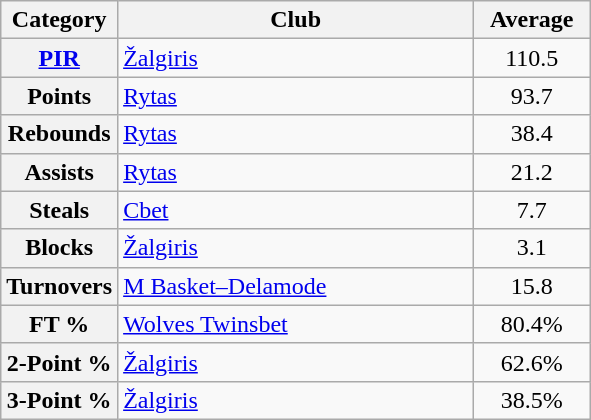<table class="wikitable">
<tr>
<th>Category</th>
<th width=230>Club</th>
<th width=70>Average</th>
</tr>
<tr>
<th><a href='#'>PIR</a></th>
<td><a href='#'>Žalgiris</a></td>
<td style="text-align: center;">110.5</td>
</tr>
<tr>
<th>Points</th>
<td><a href='#'>Rytas</a></td>
<td style="text-align: center;">93.7</td>
</tr>
<tr>
<th>Rebounds</th>
<td><a href='#'>Rytas</a></td>
<td style="text-align: center;">38.4</td>
</tr>
<tr>
<th>Assists</th>
<td><a href='#'>Rytas</a></td>
<td style="text-align: center;">21.2</td>
</tr>
<tr>
<th>Steals</th>
<td><a href='#'>Cbet</a></td>
<td style="text-align: center;">7.7</td>
</tr>
<tr>
<th>Blocks</th>
<td><a href='#'>Žalgiris</a></td>
<td style="text-align: center;">3.1</td>
</tr>
<tr>
<th>Turnovers</th>
<td><a href='#'>M Basket–Delamode</a></td>
<td style="text-align: center;">15.8</td>
</tr>
<tr>
<th>FT %</th>
<td><a href='#'>Wolves Twinsbet</a></td>
<td style="text-align: center;">80.4%</td>
</tr>
<tr>
<th>2-Point %</th>
<td><a href='#'>Žalgiris</a></td>
<td style="text-align: center;">62.6%</td>
</tr>
<tr>
<th>3-Point %</th>
<td><a href='#'>Žalgiris</a></td>
<td style="text-align: center;">38.5%</td>
</tr>
</table>
